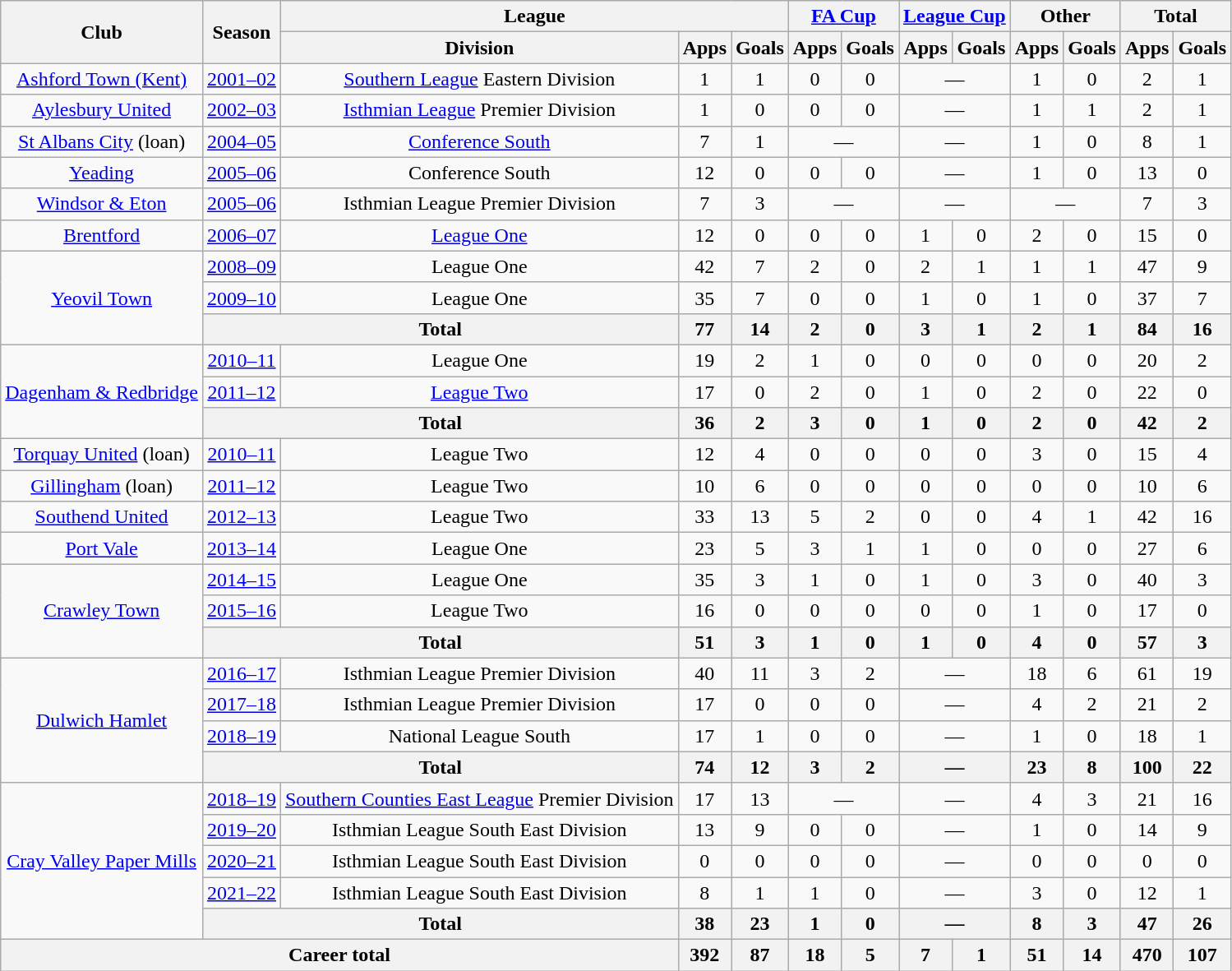<table class="wikitable" style="text-align: center;">
<tr>
<th rowspan="2">Club</th>
<th rowspan="2">Season</th>
<th colspan="3">League</th>
<th colspan="2"><a href='#'>FA Cup</a></th>
<th colspan="2"><a href='#'>League Cup</a></th>
<th colspan="2">Other</th>
<th colspan="2">Total</th>
</tr>
<tr>
<th>Division</th>
<th>Apps</th>
<th>Goals</th>
<th>Apps</th>
<th>Goals</th>
<th>Apps</th>
<th>Goals</th>
<th>Apps</th>
<th>Goals</th>
<th>Apps</th>
<th>Goals</th>
</tr>
<tr>
<td><a href='#'>Ashford Town (Kent)</a></td>
<td><a href='#'>2001–02</a></td>
<td><a href='#'>Southern League</a> Eastern Division</td>
<td>1</td>
<td>1</td>
<td>0</td>
<td>0</td>
<td colspan="2">—</td>
<td>1</td>
<td>0</td>
<td>2</td>
<td>1</td>
</tr>
<tr>
<td><a href='#'>Aylesbury United</a></td>
<td><a href='#'>2002–03</a></td>
<td><a href='#'>Isthmian League</a> Premier Division</td>
<td>1</td>
<td>0</td>
<td>0</td>
<td>0</td>
<td colspan="2">—</td>
<td>1</td>
<td>1</td>
<td>2</td>
<td>1</td>
</tr>
<tr>
<td><a href='#'>St Albans City</a> (loan)</td>
<td><a href='#'>2004–05</a></td>
<td><a href='#'>Conference South</a></td>
<td>7</td>
<td>1</td>
<td colspan="2">—</td>
<td colspan="2">—</td>
<td>1</td>
<td>0</td>
<td>8</td>
<td>1</td>
</tr>
<tr>
<td><a href='#'>Yeading</a></td>
<td><a href='#'>2005–06</a></td>
<td>Conference South</td>
<td>12</td>
<td>0</td>
<td>0</td>
<td>0</td>
<td colspan="2">—</td>
<td>1</td>
<td>0</td>
<td>13</td>
<td>0</td>
</tr>
<tr>
<td><a href='#'>Windsor & Eton</a></td>
<td><a href='#'>2005–06</a></td>
<td>Isthmian League Premier Division</td>
<td>7</td>
<td>3</td>
<td colspan="2">—</td>
<td colspan="2">—</td>
<td colspan="2">—</td>
<td>7</td>
<td>3</td>
</tr>
<tr>
<td><a href='#'>Brentford</a></td>
<td><a href='#'>2006–07</a></td>
<td><a href='#'>League One</a></td>
<td>12</td>
<td>0</td>
<td>0</td>
<td>0</td>
<td>1</td>
<td>0</td>
<td>2</td>
<td>0</td>
<td>15</td>
<td>0</td>
</tr>
<tr>
<td rowspan="3"><a href='#'>Yeovil Town</a></td>
<td><a href='#'>2008–09</a></td>
<td>League One</td>
<td>42</td>
<td>7</td>
<td>2</td>
<td>0</td>
<td>2</td>
<td>1</td>
<td>1</td>
<td>1</td>
<td>47</td>
<td>9</td>
</tr>
<tr>
<td><a href='#'>2009–10</a></td>
<td>League One</td>
<td>35</td>
<td>7</td>
<td>0</td>
<td>0</td>
<td>1</td>
<td>0</td>
<td>1</td>
<td>0</td>
<td>37</td>
<td>7</td>
</tr>
<tr>
<th colspan="2">Total</th>
<th>77</th>
<th>14</th>
<th>2</th>
<th>0</th>
<th>3</th>
<th>1</th>
<th>2</th>
<th>1</th>
<th>84</th>
<th>16</th>
</tr>
<tr>
<td rowspan="3"><a href='#'>Dagenham & Redbridge</a></td>
<td><a href='#'>2010–11</a></td>
<td>League One</td>
<td>19</td>
<td>2</td>
<td>1</td>
<td>0</td>
<td>0</td>
<td>0</td>
<td>0</td>
<td>0</td>
<td>20</td>
<td>2</td>
</tr>
<tr>
<td><a href='#'>2011–12</a></td>
<td><a href='#'>League Two</a></td>
<td>17</td>
<td>0</td>
<td>2</td>
<td>0</td>
<td>1</td>
<td>0</td>
<td>2</td>
<td>0</td>
<td>22</td>
<td>0</td>
</tr>
<tr>
<th colspan="2">Total</th>
<th>36</th>
<th>2</th>
<th>3</th>
<th>0</th>
<th>1</th>
<th>0</th>
<th>2</th>
<th>0</th>
<th>42</th>
<th>2</th>
</tr>
<tr>
<td><a href='#'>Torquay United</a> (loan)</td>
<td><a href='#'>2010–11</a></td>
<td>League Two</td>
<td>12</td>
<td>4</td>
<td>0</td>
<td>0</td>
<td>0</td>
<td>0</td>
<td>3</td>
<td>0</td>
<td>15</td>
<td>4</td>
</tr>
<tr>
<td><a href='#'>Gillingham</a> (loan)</td>
<td><a href='#'>2011–12</a></td>
<td>League Two</td>
<td>10</td>
<td>6</td>
<td>0</td>
<td>0</td>
<td>0</td>
<td>0</td>
<td>0</td>
<td>0</td>
<td>10</td>
<td>6</td>
</tr>
<tr>
<td><a href='#'>Southend United</a></td>
<td><a href='#'>2012–13</a></td>
<td>League Two</td>
<td>33</td>
<td>13</td>
<td>5</td>
<td>2</td>
<td>0</td>
<td>0</td>
<td>4</td>
<td>1</td>
<td>42</td>
<td>16</td>
</tr>
<tr>
<td><a href='#'>Port Vale</a></td>
<td><a href='#'>2013–14</a></td>
<td>League One</td>
<td>23</td>
<td>5</td>
<td>3</td>
<td>1</td>
<td>1</td>
<td>0</td>
<td>0</td>
<td>0</td>
<td>27</td>
<td>6</td>
</tr>
<tr>
<td rowspan="3"><a href='#'>Crawley Town</a></td>
<td><a href='#'>2014–15</a></td>
<td>League One</td>
<td>35</td>
<td>3</td>
<td>1</td>
<td>0</td>
<td>1</td>
<td>0</td>
<td>3</td>
<td>0</td>
<td>40</td>
<td>3</td>
</tr>
<tr>
<td><a href='#'>2015–16</a></td>
<td>League Two</td>
<td>16</td>
<td>0</td>
<td>0</td>
<td>0</td>
<td>0</td>
<td>0</td>
<td>1</td>
<td>0</td>
<td>17</td>
<td>0</td>
</tr>
<tr>
<th colspan="2">Total</th>
<th>51</th>
<th>3</th>
<th>1</th>
<th>0</th>
<th>1</th>
<th>0</th>
<th>4</th>
<th>0</th>
<th>57</th>
<th>3</th>
</tr>
<tr>
<td rowspan="4"><a href='#'>Dulwich Hamlet</a></td>
<td><a href='#'>2016–17</a></td>
<td>Isthmian League Premier Division</td>
<td>40</td>
<td>11</td>
<td>3</td>
<td>2</td>
<td colspan="2">—</td>
<td>18</td>
<td>6</td>
<td>61</td>
<td>19</td>
</tr>
<tr>
<td><a href='#'>2017–18</a></td>
<td>Isthmian League Premier Division</td>
<td>17</td>
<td>0</td>
<td>0</td>
<td>0</td>
<td colspan="2">—</td>
<td>4</td>
<td>2</td>
<td>21</td>
<td>2</td>
</tr>
<tr>
<td><a href='#'>2018–19</a></td>
<td>National League South</td>
<td>17</td>
<td>1</td>
<td>0</td>
<td>0</td>
<td colspan="2">—</td>
<td>1</td>
<td>0</td>
<td>18</td>
<td>1</td>
</tr>
<tr>
<th colspan="2">Total</th>
<th>74</th>
<th>12</th>
<th>3</th>
<th>2</th>
<th colspan="2">—</th>
<th>23</th>
<th>8</th>
<th>100</th>
<th>22</th>
</tr>
<tr>
<td rowspan="5"><a href='#'>Cray Valley Paper Mills</a></td>
<td><a href='#'>2018–19</a></td>
<td><a href='#'>Southern Counties East League</a> Premier Division</td>
<td>17</td>
<td>13</td>
<td colspan="2">—</td>
<td colspan="2">—</td>
<td>4</td>
<td>3</td>
<td>21</td>
<td>16</td>
</tr>
<tr>
<td><a href='#'>2019–20</a></td>
<td>Isthmian League South East Division</td>
<td>13</td>
<td>9</td>
<td>0</td>
<td>0</td>
<td colspan="2">—</td>
<td>1</td>
<td>0</td>
<td>14</td>
<td>9</td>
</tr>
<tr>
<td><a href='#'>2020–21</a></td>
<td>Isthmian League South East Division</td>
<td>0</td>
<td>0</td>
<td>0</td>
<td>0</td>
<td colspan="2">—</td>
<td>0</td>
<td>0</td>
<td>0</td>
<td>0</td>
</tr>
<tr>
<td><a href='#'>2021–22</a></td>
<td>Isthmian League South East Division</td>
<td>8</td>
<td>1</td>
<td>1</td>
<td>0</td>
<td colspan="2">—</td>
<td>3</td>
<td>0</td>
<td>12</td>
<td>1</td>
</tr>
<tr>
<th colspan="2">Total</th>
<th>38</th>
<th>23</th>
<th>1</th>
<th>0</th>
<th colspan="2">—</th>
<th>8</th>
<th>3</th>
<th>47</th>
<th>26</th>
</tr>
<tr>
<th colspan="3">Career total</th>
<th>392</th>
<th>87</th>
<th>18</th>
<th>5</th>
<th>7</th>
<th>1</th>
<th>51</th>
<th>14</th>
<th>470</th>
<th>107</th>
</tr>
</table>
